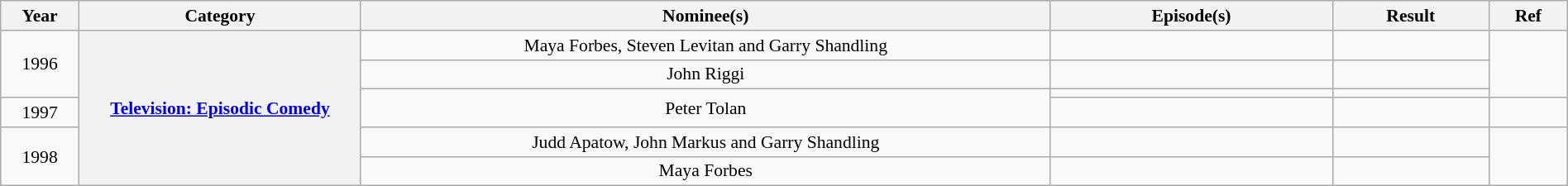<table class="wikitable plainrowheaders" style="font-size: 90%; text-align:center" width=100%>
<tr>
<th scope="col" width="5%">Year</th>
<th scope="col" width="18%">Category</th>
<th scope="col" width="44%">Nominee(s)</th>
<th scope="col" width="18%">Episode(s)</th>
<th scope="col" width="10%">Result</th>
<th scope="col" width="5%">Ref</th>
</tr>
<tr>
<td rowspan="3">1996</td>
<th scope="row" style="text-align:center" rowspan="6"><a href='#'>Television: Episodic Comedy</a></th>
<td>Maya Forbes, Steven Levitan and Garry Shandling</td>
<td></td>
<td></td>
<td rowspan="3"></td>
</tr>
<tr>
<td>John Riggi</td>
<td></td>
<td></td>
</tr>
<tr>
<td rowspan="2">Peter Tolan</td>
<td></td>
<td></td>
</tr>
<tr>
<td>1997</td>
<td></td>
<td></td>
<td></td>
</tr>
<tr>
<td rowspan="2">1998</td>
<td>Judd Apatow, John Markus and Garry Shandling</td>
<td></td>
<td></td>
<td rowspan="2"></td>
</tr>
<tr>
<td>Maya Forbes</td>
<td></td>
<td></td>
</tr>
</table>
